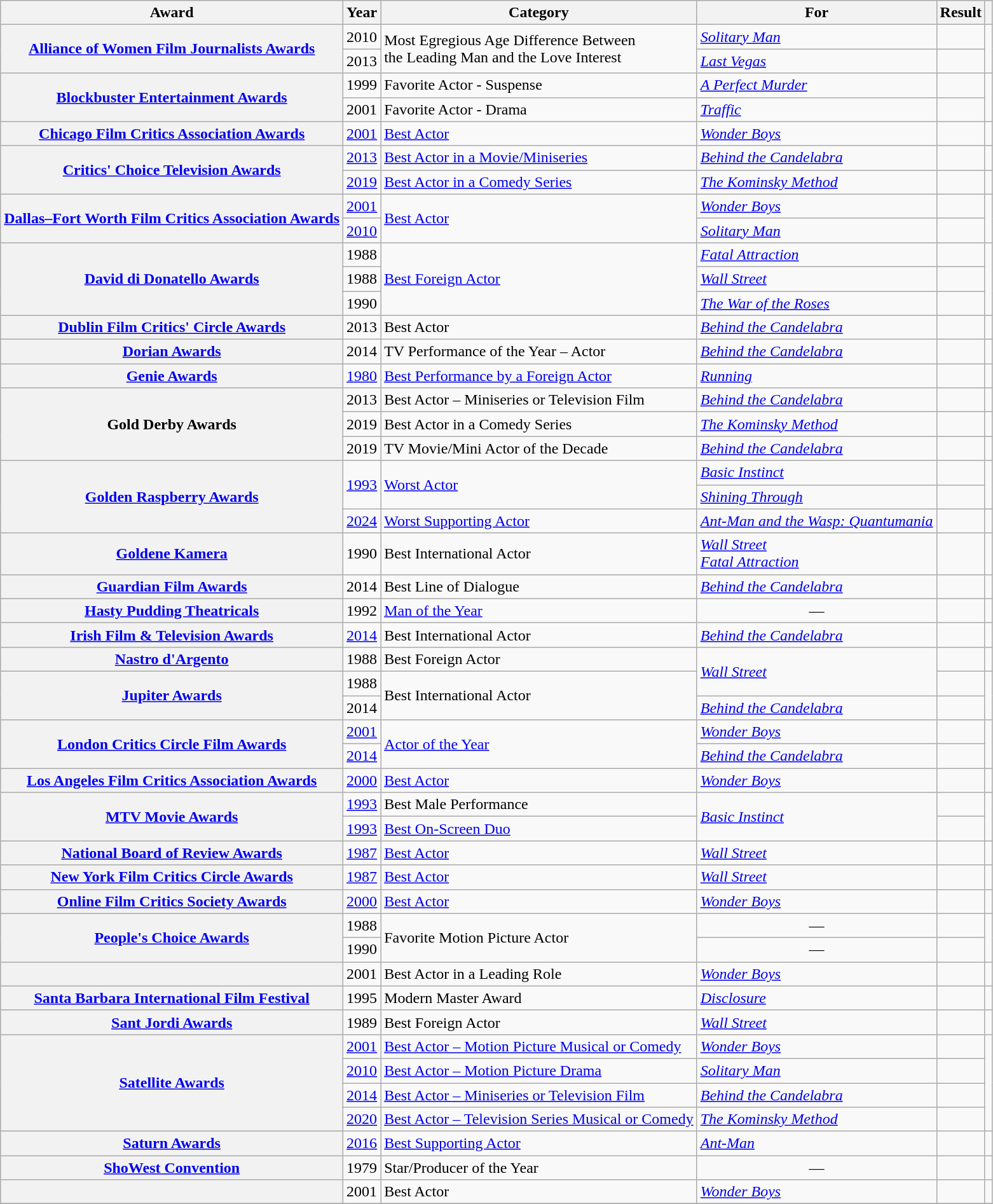<table class="wikitable sortable plainrowheaders">
<tr>
<th scope="col">Award</th>
<th scope="col">Year</th>
<th scope="col">Category</th>
<th scope="col">For</th>
<th scope="col">Result</th>
<th scope="col" class="unsortable"></th>
</tr>
<tr>
<th scope="row" rowspan=2><a href='#'>Alliance of Women Film Journalists Awards</a></th>
<td>2010</td>
<td rowspan="2">Most Egregious Age Difference Between <br> the Leading Man and the Love Interest</td>
<td><em><a href='#'>Solitary Man</a></em></td>
<td></td>
<td rowspan=2 style="text-align:center;"></td>
</tr>
<tr>
<td>2013</td>
<td><em><a href='#'>Last Vegas</a></em></td>
<td></td>
</tr>
<tr>
<th scope="row" rowspan=2><a href='#'>Blockbuster Entertainment Awards</a></th>
<td>1999</td>
<td>Favorite Actor - Suspense</td>
<td><em><a href='#'>A Perfect Murder</a></em></td>
<td></td>
<td rowspan=2 style="text-align:center;"></td>
</tr>
<tr>
<td>2001</td>
<td>Favorite Actor - Drama</td>
<td><em><a href='#'>Traffic</a></em></td>
<td></td>
</tr>
<tr>
<th scope="row" align="left"><a href='#'>Chicago Film Critics Association Awards</a></th>
<td><a href='#'>2001</a></td>
<td><a href='#'>Best Actor</a></td>
<td><em><a href='#'>Wonder Boys</a></em></td>
<td></td>
<td style="text-align:center;"></td>
</tr>
<tr>
<th scope="row" rowspan=2><a href='#'>Critics' Choice Television Awards</a></th>
<td><a href='#'>2013</a></td>
<td><a href='#'>Best Actor in a Movie/Miniseries</a></td>
<td><em><a href='#'>Behind the Candelabra</a></em></td>
<td></td>
<td style="text-align:center;"></td>
</tr>
<tr>
<td><a href='#'>2019</a></td>
<td><a href='#'>Best Actor in a Comedy Series</a></td>
<td><em><a href='#'>The Kominsky Method</a></em></td>
<td></td>
<td style="text-align:center;"></td>
</tr>
<tr>
<th scope="row" rowspan=2><a href='#'>Dallas–Fort Worth Film Critics Association Awards</a></th>
<td><a href='#'>2001</a></td>
<td rowspan="2"><a href='#'>Best Actor</a></td>
<td><em><a href='#'>Wonder Boys</a></em></td>
<td></td>
<td rowspan=2 style="text-align:center;"></td>
</tr>
<tr>
<td><a href='#'>2010</a></td>
<td><em><a href='#'>Solitary Man</a></em></td>
<td></td>
</tr>
<tr>
<th scope="row" rowspan=3><a href='#'>David di Donatello Awards</a></th>
<td>1988</td>
<td rowspan="3"><a href='#'>Best Foreign Actor</a></td>
<td><em><a href='#'>Fatal Attraction</a></em></td>
<td></td>
<td rowspan=3 style="text-align:center;"></td>
</tr>
<tr>
<td>1988</td>
<td><em><a href='#'>Wall Street</a></em></td>
<td></td>
</tr>
<tr>
<td>1990</td>
<td><em><a href='#'>The War of the Roses</a></em></td>
<td></td>
</tr>
<tr>
<th scope="row" align="left"><a href='#'>Dublin Film Critics' Circle Awards</a></th>
<td>2013</td>
<td>Best Actor</td>
<td><em><a href='#'>Behind the Candelabra</a></em></td>
<td></td>
<td style="text-align:center;"></td>
</tr>
<tr>
<th scope="row" align="left"><a href='#'>Dorian Awards</a></th>
<td>2014</td>
<td>TV Performance of the Year – Actor</td>
<td><em><a href='#'>Behind the Candelabra</a></em></td>
<td></td>
<td style="text-align:center;"></td>
</tr>
<tr>
<th scope="row" align="left"><a href='#'>Genie Awards</a></th>
<td><a href='#'>1980</a></td>
<td><a href='#'>Best Performance by a Foreign Actor</a></td>
<td><em><a href='#'>Running</a></em></td>
<td></td>
<td style="text-align:center;"></td>
</tr>
<tr>
<th scope="row" rowspan=3>Gold Derby Awards</th>
<td>2013</td>
<td>Best Actor – Miniseries or Television Film</td>
<td><em><a href='#'>Behind the Candelabra</a></em></td>
<td></td>
<td style="text-align:center;"></td>
</tr>
<tr>
<td>2019</td>
<td>Best Actor in a Comedy Series</td>
<td><em><a href='#'>The Kominsky Method</a></em></td>
<td></td>
<td style="text-align:center;"></td>
</tr>
<tr>
<td>2019</td>
<td>TV Movie/Mini Actor of the Decade</td>
<td><em><a href='#'>Behind the Candelabra</a></em></td>
<td></td>
<td style="text-align:center;"></td>
</tr>
<tr>
<th scope="row" rowspan=3><a href='#'>Golden Raspberry Awards</a></th>
<td rowspan=2><a href='#'>1993</a></td>
<td rowspan=2><a href='#'>Worst Actor</a></td>
<td><em><a href='#'>Basic Instinct</a></em></td>
<td></td>
<td rowspan=2 style="text-align:center;"></td>
</tr>
<tr>
<td><em><a href='#'>Shining Through</a></em></td>
<td></td>
</tr>
<tr>
<td><a href='#'>2024</a></td>
<td><a href='#'>Worst Supporting Actor</a></td>
<td><em><a href='#'>Ant-Man and the Wasp: Quantumania</a></em></td>
<td></td>
<td></td>
</tr>
<tr>
<th scope="row" align="left"><a href='#'>Goldene Kamera</a></th>
<td>1990</td>
<td>Best International Actor</td>
<td><em><a href='#'>Wall Street</a></em><br><em><a href='#'>Fatal Attraction</a></em></td>
<td></td>
<td style="text-align:center;"></td>
</tr>
<tr>
<th scope="row" align="left"><a href='#'>Guardian Film Awards</a></th>
<td>2014</td>
<td>Best Line of Dialogue</td>
<td><em><a href='#'>Behind the Candelabra</a></em></td>
<td></td>
<td style="text-align:center;"></td>
</tr>
<tr>
<th scope="row" align="left"><a href='#'>Hasty Pudding Theatricals</a></th>
<td>1992</td>
<td><a href='#'>Man of the Year</a></td>
<td style="text-align:center;">—</td>
<td></td>
<td style="text-align:center;"></td>
</tr>
<tr>
<th scope="row" align="left"><a href='#'>Irish Film & Television Awards</a></th>
<td><a href='#'>2014</a></td>
<td>Best International Actor</td>
<td><em><a href='#'>Behind the Candelabra</a></em></td>
<td></td>
<td style="text-align:center;"></td>
</tr>
<tr>
<th scope="row" align="left"><a href='#'>Nastro d'Argento</a></th>
<td>1988</td>
<td>Best Foreign Actor</td>
<td rowspan="2"><em><a href='#'>Wall Street</a></em></td>
<td></td>
<td style="text-align:center;"></td>
</tr>
<tr>
<th scope="row" rowspan=2><a href='#'>Jupiter Awards</a></th>
<td>1988</td>
<td rowspan="2">Best International Actor</td>
<td></td>
<td rowspan=2 style="text-align:center;"></td>
</tr>
<tr>
<td>2014</td>
<td><em><a href='#'>Behind the Candelabra</a></em></td>
<td></td>
</tr>
<tr>
<th scope="row" rowspan=2><a href='#'>London Critics Circle Film Awards</a></th>
<td><a href='#'>2001</a></td>
<td rowspan="2"><a href='#'>Actor of the Year</a></td>
<td><em><a href='#'>Wonder Boys</a></em></td>
<td></td>
<td rowspan=2 style="text-align:center;"></td>
</tr>
<tr>
<td><a href='#'>2014</a></td>
<td><em><a href='#'>Behind the Candelabra</a></em></td>
<td></td>
</tr>
<tr>
<th scope="row" align="left"><a href='#'>Los Angeles Film Critics Association Awards</a></th>
<td><a href='#'>2000</a></td>
<td><a href='#'>Best Actor</a></td>
<td><em><a href='#'>Wonder Boys</a></em></td>
<td></td>
<td style="text-align:center;"></td>
</tr>
<tr>
<th scope="row" rowspan=2><a href='#'>MTV Movie Awards</a></th>
<td><a href='#'>1993</a></td>
<td>Best Male Performance</td>
<td rowspan="2"><em><a href='#'>Basic Instinct</a></em></td>
<td></td>
<td rowspan=2 style="text-align:center;"></td>
</tr>
<tr>
<td><a href='#'>1993</a></td>
<td><a href='#'>Best On-Screen Duo</a></td>
<td></td>
</tr>
<tr>
<th scope="row" rowspan=1><a href='#'>National Board of Review Awards</a></th>
<td><a href='#'>1987</a></td>
<td><a href='#'>Best Actor</a></td>
<td><em><a href='#'>Wall Street</a></em></td>
<td></td>
<td rowspan=1 style="text-align:center;"><br></td>
</tr>
<tr>
<th scope="row" align="left"><a href='#'>New York Film Critics Circle Awards</a></th>
<td><a href='#'>1987</a></td>
<td><a href='#'>Best Actor</a></td>
<td><em><a href='#'>Wall Street</a></em></td>
<td></td>
<td style="text-align:center;"></td>
</tr>
<tr>
<th scope="row" align="left"><a href='#'>Online Film Critics Society Awards</a></th>
<td><a href='#'>2000</a></td>
<td><a href='#'>Best Actor</a></td>
<td><em><a href='#'>Wonder Boys</a></em></td>
<td></td>
<td style="text-align:center;"></td>
</tr>
<tr>
<th scope="row" rowspan=2><a href='#'>People's Choice Awards</a></th>
<td>1988</td>
<td rowspan="2">Favorite Motion Picture Actor</td>
<td style="text-align:center;">—</td>
<td></td>
<td rowspan=2 style="text-align:center;"></td>
</tr>
<tr>
<td>1990</td>
<td style="text-align:center;">—</td>
<td></td>
</tr>
<tr>
<th scope="row" align="left"></th>
<td>2001</td>
<td>Best Actor in a Leading Role</td>
<td><em><a href='#'>Wonder Boys</a></em></td>
<td></td>
<td style="text-align:center;"></td>
</tr>
<tr>
<th scope="row" align="left"><a href='#'>Santa Barbara International Film Festival</a></th>
<td>1995</td>
<td>Modern Master Award</td>
<td><em><a href='#'>Disclosure</a></em></td>
<td></td>
<td style="text-align:center;"></td>
</tr>
<tr>
<th scope="row" align="left"><a href='#'>Sant Jordi Awards</a></th>
<td>1989</td>
<td>Best Foreign Actor</td>
<td><em><a href='#'>Wall Street</a></em></td>
<td></td>
<td style="text-align:center;"></td>
</tr>
<tr>
<th scope="row" rowspan=4><a href='#'>Satellite Awards</a></th>
<td><a href='#'>2001</a></td>
<td><a href='#'>Best Actor – Motion Picture Musical or Comedy</a></td>
<td><em><a href='#'>Wonder Boys</a></em></td>
<td></td>
<td rowspan=4 style="text-align:center;"></td>
</tr>
<tr>
<td><a href='#'>2010</a></td>
<td><a href='#'>Best Actor – Motion Picture Drama</a></td>
<td><em><a href='#'>Solitary Man</a></em></td>
<td></td>
</tr>
<tr>
<td><a href='#'>2014</a></td>
<td><a href='#'>Best Actor – Miniseries or Television Film</a></td>
<td><em><a href='#'>Behind the Candelabra</a></em></td>
<td></td>
</tr>
<tr>
<td><a href='#'>2020</a></td>
<td><a href='#'>Best Actor – Television Series Musical or Comedy</a></td>
<td><em><a href='#'>The Kominsky Method</a></em></td>
<td></td>
</tr>
<tr>
<th scope="row" align="left"><a href='#'>Saturn Awards</a></th>
<td><a href='#'>2016</a></td>
<td><a href='#'>Best Supporting Actor</a></td>
<td><em><a href='#'>Ant-Man</a></em></td>
<td></td>
<td style="text-align:center;"></td>
</tr>
<tr>
<th scope="row" align="left"><a href='#'>ShoWest Convention</a></th>
<td>1979</td>
<td>Star/Producer of the Year</td>
<td style="text-align:center;">—</td>
<td></td>
<td style="text-align:center;"></td>
</tr>
<tr>
<th scope="row" align="left"></th>
<td>2001</td>
<td>Best Actor</td>
<td><em><a href='#'>Wonder Boys</a></em></td>
<td></td>
<td style="text-align:center;"></td>
</tr>
<tr>
</tr>
</table>
